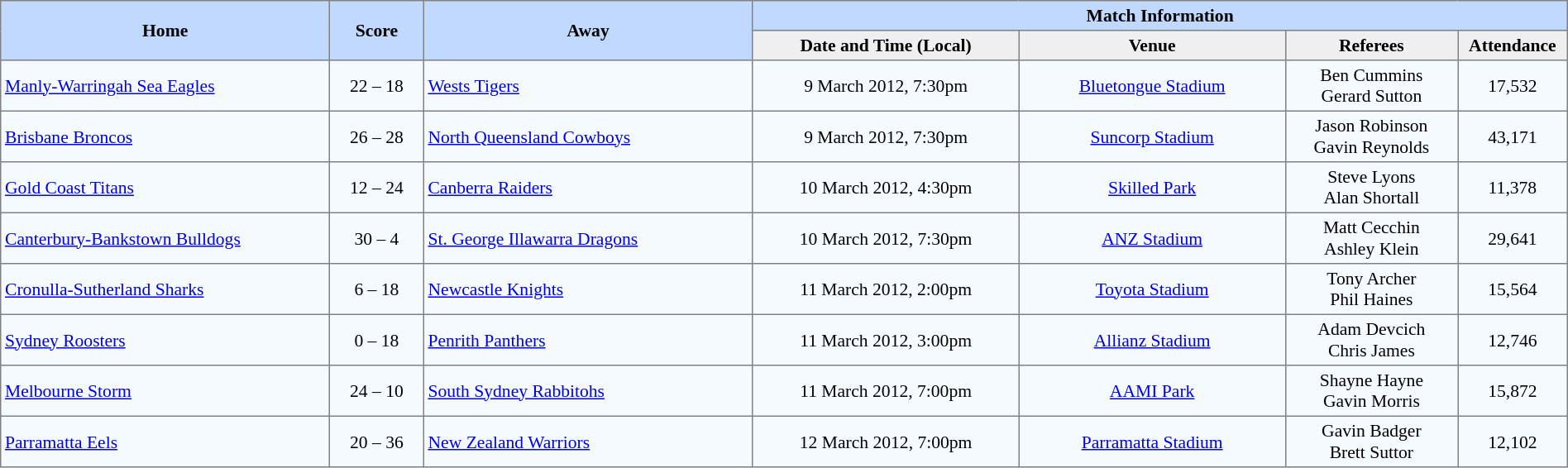<table border="1" cellpadding="3" cellspacing="0" style="border-collapse:collapse; font-size:90%; width:100%;">
<tr style="background:#c1d8ff;">
<th rowspan="2" style="width:21%;">Home</th>
<th rowspan="2" style="width:6%;">Score</th>
<th rowspan="2" style="width:21%;">Away</th>
<th colspan=6>Match Information</th>
</tr>
<tr style="background:#efefef;">
<th width=17%>Date and Time (Local)</th>
<th width=17%>Venue</th>
<th width=11%>Referees</th>
<th width=7%>Attendance</th>
</tr>
<tr style="text-align:center; background:#f5faff;">
<td align=left> <a href='#'>Manly-Warringah Sea Eagles</a></td>
<td>22 – 18</td>
<td align=left> <a href='#'>Wests Tigers</a></td>
<td>9 March 2012, 7:30pm</td>
<td><a href='#'>Bluetongue Stadium</a></td>
<td>Ben Cummins<br>Gerard Sutton</td>
<td>17,532</td>
</tr>
<tr style="text-align:center; background:#f5faff;">
<td align=left> <a href='#'>Brisbane Broncos</a></td>
<td>26 – 28</td>
<td align=left> <a href='#'>North Queensland Cowboys</a></td>
<td>9 March 2012, 7:30pm</td>
<td><a href='#'>Suncorp Stadium</a></td>
<td>Jason Robinson<br>Gavin Reynolds</td>
<td>43,171</td>
</tr>
<tr style="text-align:center; background:#f5faff;">
<td align=left> <a href='#'>Gold Coast Titans</a></td>
<td>12 – 24</td>
<td align=left> <a href='#'>Canberra Raiders</a></td>
<td>10 March 2012, 4:30pm</td>
<td><a href='#'>Skilled Park</a></td>
<td>Steve Lyons<br>Alan Shortall</td>
<td>11,378</td>
</tr>
<tr style="text-align:center; background:#f5faff;">
<td align=left> <a href='#'>Canterbury-Bankstown Bulldogs</a></td>
<td>30 – 4</td>
<td align=left> <a href='#'>St. George Illawarra Dragons</a></td>
<td>10 March 2012, 7:30pm</td>
<td><a href='#'>ANZ Stadium</a></td>
<td>Matt Cecchin<br>Ashley Klein</td>
<td>29,641</td>
</tr>
<tr style="text-align:center; background:#f5faff;">
<td align=left> <a href='#'>Cronulla-Sutherland Sharks</a></td>
<td>6 – 18</td>
<td align=left> <a href='#'>Newcastle Knights</a></td>
<td>11 March 2012, 2:00pm</td>
<td><a href='#'>Toyota Stadium</a></td>
<td>Tony Archer<br>Phil Haines</td>
<td>15,564</td>
</tr>
<tr style="text-align:center; background:#f5faff;">
<td align=left> <a href='#'>Sydney Roosters</a></td>
<td>0 – 18</td>
<td align=left> <a href='#'>Penrith Panthers</a></td>
<td>11 March 2012, 3:00pm</td>
<td><a href='#'>Allianz Stadium</a></td>
<td>Adam Devcich<br>Chris James</td>
<td>12,746</td>
</tr>
<tr style="text-align:center; background:#f5faff;">
<td align=left> <a href='#'>Melbourne Storm</a></td>
<td>24 – 10</td>
<td align=left> <a href='#'>South Sydney Rabbitohs</a></td>
<td>11 March 2012, 7:00pm</td>
<td><a href='#'>AAMI Park</a></td>
<td>Shayne Hayne<br>Gavin Morris</td>
<td>15,872</td>
</tr>
<tr style="text-align:center; background:#f5faff;">
<td align=left> <a href='#'>Parramatta Eels</a></td>
<td>20 – 36</td>
<td align=left> <a href='#'>New Zealand Warriors</a></td>
<td>12 March 2012, 7:00pm</td>
<td><a href='#'>Parramatta Stadium</a></td>
<td>Gavin Badger<br>Brett Suttor</td>
<td>12,102</td>
</tr>
</table>
